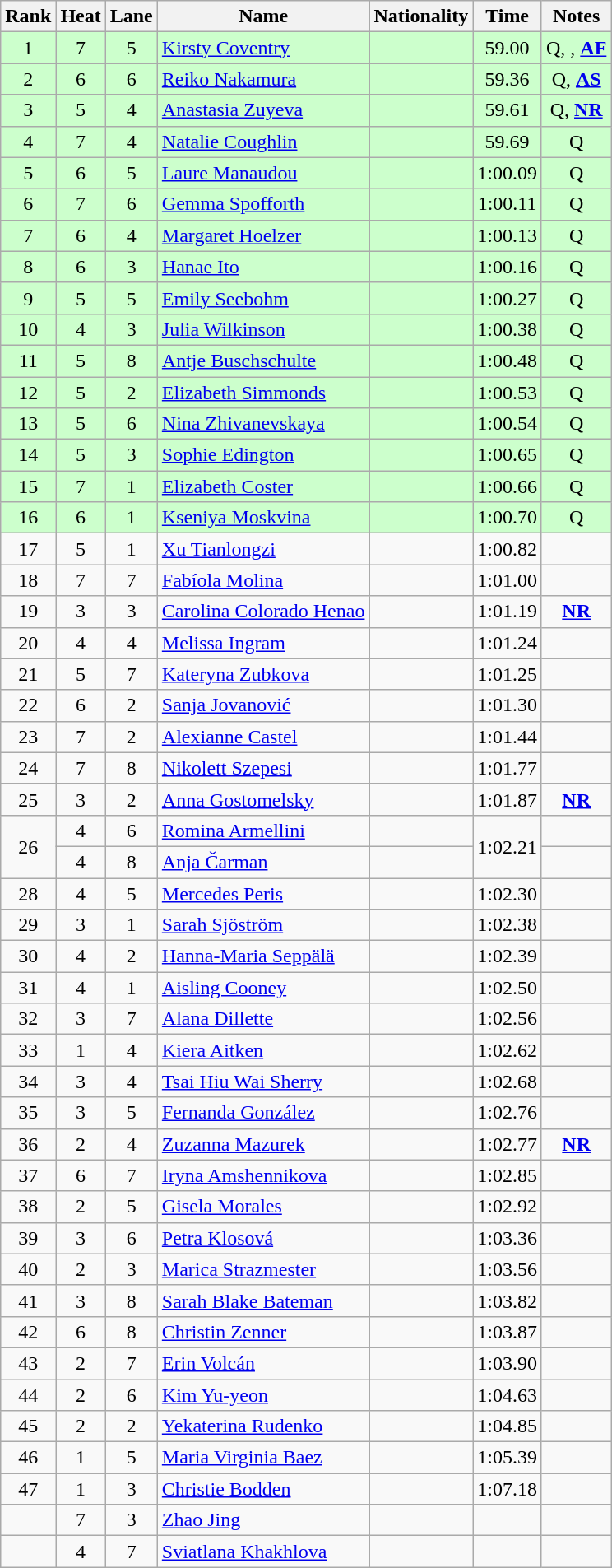<table class="wikitable sortable" style="text-align:center">
<tr>
<th>Rank</th>
<th>Heat</th>
<th>Lane</th>
<th>Name</th>
<th>Nationality</th>
<th>Time</th>
<th>Notes</th>
</tr>
<tr bgcolor=ccffcc>
<td>1</td>
<td>7</td>
<td>5</td>
<td align=left><a href='#'>Kirsty Coventry</a></td>
<td align=left></td>
<td>59.00</td>
<td>Q, , <strong><a href='#'>AF</a></strong></td>
</tr>
<tr bgcolor=ccffcc>
<td>2</td>
<td>6</td>
<td>6</td>
<td align=left><a href='#'>Reiko Nakamura</a></td>
<td align=left></td>
<td>59.36</td>
<td>Q, <strong><a href='#'>AS</a></strong></td>
</tr>
<tr bgcolor=ccffcc>
<td>3</td>
<td>5</td>
<td>4</td>
<td align=left><a href='#'>Anastasia Zuyeva</a></td>
<td align=left></td>
<td>59.61</td>
<td>Q, <strong><a href='#'>NR</a></strong></td>
</tr>
<tr bgcolor=ccffcc>
<td>4</td>
<td>7</td>
<td>4</td>
<td align=left><a href='#'>Natalie Coughlin</a></td>
<td align=left></td>
<td>59.69</td>
<td>Q</td>
</tr>
<tr bgcolor=ccffcc>
<td>5</td>
<td>6</td>
<td>5</td>
<td align=left><a href='#'>Laure Manaudou</a></td>
<td align=left></td>
<td>1:00.09</td>
<td>Q</td>
</tr>
<tr bgcolor=ccffcc>
<td>6</td>
<td>7</td>
<td>6</td>
<td align=left><a href='#'>Gemma Spofforth</a></td>
<td align=left></td>
<td>1:00.11</td>
<td>Q</td>
</tr>
<tr bgcolor=ccffcc>
<td>7</td>
<td>6</td>
<td>4</td>
<td align=left><a href='#'>Margaret Hoelzer</a></td>
<td align=left></td>
<td>1:00.13</td>
<td>Q</td>
</tr>
<tr bgcolor=ccffcc>
<td>8</td>
<td>6</td>
<td>3</td>
<td align=left><a href='#'>Hanae Ito</a></td>
<td align=left></td>
<td>1:00.16</td>
<td>Q</td>
</tr>
<tr bgcolor=ccffcc>
<td>9</td>
<td>5</td>
<td>5</td>
<td align=left><a href='#'>Emily Seebohm</a></td>
<td align=left></td>
<td>1:00.27</td>
<td>Q</td>
</tr>
<tr bgcolor=ccffcc>
<td>10</td>
<td>4</td>
<td>3</td>
<td align=left><a href='#'>Julia Wilkinson</a></td>
<td align=left></td>
<td>1:00.38</td>
<td>Q</td>
</tr>
<tr bgcolor=ccffcc>
<td>11</td>
<td>5</td>
<td>8</td>
<td align=left><a href='#'>Antje Buschschulte</a></td>
<td align=left></td>
<td>1:00.48</td>
<td>Q</td>
</tr>
<tr bgcolor=ccffcc>
<td>12</td>
<td>5</td>
<td>2</td>
<td align=left><a href='#'>Elizabeth Simmonds</a></td>
<td align=left></td>
<td>1:00.53</td>
<td>Q</td>
</tr>
<tr bgcolor=ccffcc>
<td>13</td>
<td>5</td>
<td>6</td>
<td align=left><a href='#'>Nina Zhivanevskaya</a></td>
<td align=left></td>
<td>1:00.54</td>
<td>Q</td>
</tr>
<tr bgcolor=ccffcc>
<td>14</td>
<td>5</td>
<td>3</td>
<td align=left><a href='#'>Sophie Edington</a></td>
<td align=left></td>
<td>1:00.65</td>
<td>Q</td>
</tr>
<tr bgcolor=ccffcc>
<td>15</td>
<td>7</td>
<td>1</td>
<td align=left><a href='#'>Elizabeth Coster</a></td>
<td align=left></td>
<td>1:00.66</td>
<td>Q</td>
</tr>
<tr bgcolor=ccffcc>
<td>16</td>
<td>6</td>
<td>1</td>
<td align=left><a href='#'>Kseniya Moskvina</a></td>
<td align=left></td>
<td>1:00.70</td>
<td>Q</td>
</tr>
<tr>
<td>17</td>
<td>5</td>
<td>1</td>
<td align=left><a href='#'>Xu Tianlongzi</a></td>
<td align=left></td>
<td>1:00.82</td>
<td></td>
</tr>
<tr>
<td>18</td>
<td>7</td>
<td>7</td>
<td align=left><a href='#'>Fabíola Molina</a></td>
<td align=left></td>
<td>1:01.00</td>
<td></td>
</tr>
<tr>
<td>19</td>
<td>3</td>
<td>3</td>
<td align=left><a href='#'>Carolina Colorado Henao</a></td>
<td align=left></td>
<td>1:01.19</td>
<td><strong><a href='#'>NR</a></strong></td>
</tr>
<tr>
<td>20</td>
<td>4</td>
<td>4</td>
<td align=left><a href='#'>Melissa Ingram</a></td>
<td align=left></td>
<td>1:01.24</td>
<td></td>
</tr>
<tr>
<td>21</td>
<td>5</td>
<td>7</td>
<td align=left><a href='#'>Kateryna Zubkova</a></td>
<td align=left></td>
<td>1:01.25</td>
<td></td>
</tr>
<tr>
<td>22</td>
<td>6</td>
<td>2</td>
<td align=left><a href='#'>Sanja Jovanović</a></td>
<td align=left></td>
<td>1:01.30</td>
<td></td>
</tr>
<tr>
<td>23</td>
<td>7</td>
<td>2</td>
<td align=left><a href='#'>Alexianne Castel</a></td>
<td align=left></td>
<td>1:01.44</td>
<td></td>
</tr>
<tr>
<td>24</td>
<td>7</td>
<td>8</td>
<td align=left><a href='#'>Nikolett Szepesi</a></td>
<td align=left></td>
<td>1:01.77</td>
<td></td>
</tr>
<tr>
<td>25</td>
<td>3</td>
<td>2</td>
<td align=left><a href='#'>Anna Gostomelsky</a></td>
<td align=left></td>
<td>1:01.87</td>
<td><strong><a href='#'>NR</a></strong></td>
</tr>
<tr>
<td rowspan=2>26</td>
<td>4</td>
<td>6</td>
<td align=left><a href='#'>Romina Armellini</a></td>
<td align=left></td>
<td rowspan=2>1:02.21</td>
<td></td>
</tr>
<tr>
<td>4</td>
<td>8</td>
<td align=left><a href='#'>Anja Čarman</a></td>
<td align=left></td>
<td></td>
</tr>
<tr>
<td>28</td>
<td>4</td>
<td>5</td>
<td align=left><a href='#'>Mercedes Peris</a></td>
<td align=left></td>
<td>1:02.30</td>
<td></td>
</tr>
<tr>
<td>29</td>
<td>3</td>
<td>1</td>
<td align=left><a href='#'>Sarah Sjöström</a></td>
<td align=left></td>
<td>1:02.38</td>
<td></td>
</tr>
<tr>
<td>30</td>
<td>4</td>
<td>2</td>
<td align=left><a href='#'>Hanna-Maria Seppälä</a></td>
<td align=left></td>
<td>1:02.39</td>
<td></td>
</tr>
<tr>
<td>31</td>
<td>4</td>
<td>1</td>
<td align=left><a href='#'>Aisling Cooney</a></td>
<td align=left></td>
<td>1:02.50</td>
<td></td>
</tr>
<tr>
<td>32</td>
<td>3</td>
<td>7</td>
<td align=left><a href='#'>Alana Dillette</a></td>
<td align=left></td>
<td>1:02.56</td>
<td></td>
</tr>
<tr>
<td>33</td>
<td>1</td>
<td>4</td>
<td align=left><a href='#'>Kiera Aitken</a></td>
<td align=left></td>
<td>1:02.62</td>
<td></td>
</tr>
<tr>
<td>34</td>
<td>3</td>
<td>4</td>
<td align=left><a href='#'>Tsai Hiu Wai Sherry</a></td>
<td align=left></td>
<td>1:02.68</td>
<td></td>
</tr>
<tr>
<td>35</td>
<td>3</td>
<td>5</td>
<td align=left><a href='#'>Fernanda González</a></td>
<td align=left></td>
<td>1:02.76</td>
<td></td>
</tr>
<tr>
<td>36</td>
<td>2</td>
<td>4</td>
<td align=left><a href='#'>Zuzanna Mazurek</a></td>
<td align=left></td>
<td>1:02.77</td>
<td><strong><a href='#'>NR</a></strong></td>
</tr>
<tr>
<td>37</td>
<td>6</td>
<td>7</td>
<td align=left><a href='#'>Iryna Amshennikova</a></td>
<td align=left></td>
<td>1:02.85</td>
<td></td>
</tr>
<tr>
<td>38</td>
<td>2</td>
<td>5</td>
<td align=left><a href='#'>Gisela Morales</a></td>
<td align=left></td>
<td>1:02.92</td>
<td></td>
</tr>
<tr>
<td>39</td>
<td>3</td>
<td>6</td>
<td align=left><a href='#'>Petra Klosová</a></td>
<td align=left></td>
<td>1:03.36</td>
<td></td>
</tr>
<tr>
<td>40</td>
<td>2</td>
<td>3</td>
<td align=left><a href='#'>Marica Strazmester</a></td>
<td align=left></td>
<td>1:03.56</td>
<td></td>
</tr>
<tr>
<td>41</td>
<td>3</td>
<td>8</td>
<td align=left><a href='#'>Sarah Blake Bateman</a></td>
<td align=left></td>
<td>1:03.82</td>
<td></td>
</tr>
<tr>
<td>42</td>
<td>6</td>
<td>8</td>
<td align=left><a href='#'>Christin Zenner</a></td>
<td align=left></td>
<td>1:03.87</td>
<td></td>
</tr>
<tr>
<td>43</td>
<td>2</td>
<td>7</td>
<td align=left><a href='#'>Erin Volcán</a></td>
<td align=left></td>
<td>1:03.90</td>
<td></td>
</tr>
<tr>
<td>44</td>
<td>2</td>
<td>6</td>
<td align=left><a href='#'>Kim Yu-yeon</a></td>
<td align=left></td>
<td>1:04.63</td>
<td></td>
</tr>
<tr>
<td>45</td>
<td>2</td>
<td>2</td>
<td align=left><a href='#'>Yekaterina Rudenko</a></td>
<td align=left></td>
<td>1:04.85</td>
<td></td>
</tr>
<tr>
<td>46</td>
<td>1</td>
<td>5</td>
<td align=left><a href='#'>Maria Virginia Baez</a></td>
<td align=left></td>
<td>1:05.39</td>
<td></td>
</tr>
<tr>
<td>47</td>
<td>1</td>
<td>3</td>
<td align=left><a href='#'>Christie Bodden</a></td>
<td align=left></td>
<td>1:07.18</td>
<td></td>
</tr>
<tr>
<td></td>
<td>7</td>
<td>3</td>
<td align=left><a href='#'>Zhao Jing</a></td>
<td align=left></td>
<td></td>
<td></td>
</tr>
<tr>
<td></td>
<td>4</td>
<td>7</td>
<td align=left><a href='#'>Sviatlana Khakhlova</a></td>
<td align=left></td>
<td></td>
<td></td>
</tr>
</table>
